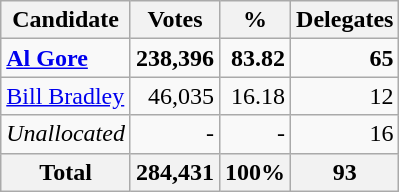<table class="wikitable sortable" style="text-align:right;">
<tr>
<th>Candidate</th>
<th>Votes</th>
<th>%</th>
<th>Delegates</th>
</tr>
<tr>
<td style="text-align:left;" data-sort-value="Gore, Al"><strong><a href='#'>Al Gore</a></strong></td>
<td><strong>238,396</strong></td>
<td><strong>83.82</strong></td>
<td><strong>65</strong></td>
</tr>
<tr>
<td style="text-align:left;" data-sort-value="Bradley, Bill"><a href='#'>Bill Bradley</a></td>
<td>46,035</td>
<td>16.18</td>
<td>12</td>
</tr>
<tr>
<td style="text-align:left;" data-sort-value="ZZZ"><em>Unallocated</em></td>
<td>-</td>
<td>-</td>
<td>16</td>
</tr>
<tr>
<th>Total</th>
<th>284,431</th>
<th>100%</th>
<th>93</th>
</tr>
</table>
